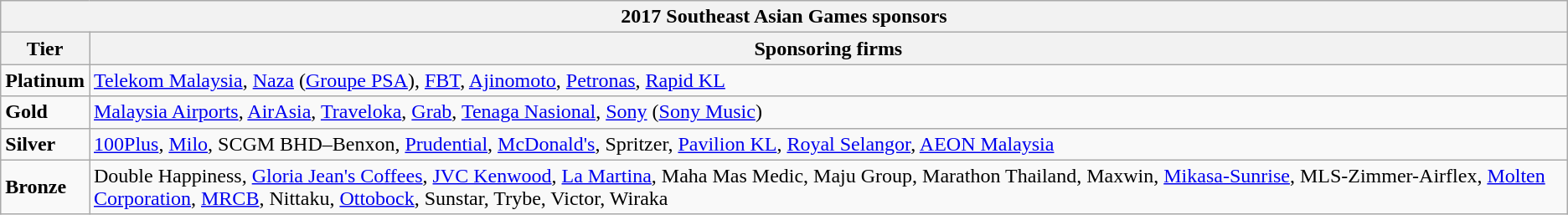<table class="wikitable">
<tr>
<th colspan=2>2017 Southeast Asian Games sponsors</th>
</tr>
<tr>
<th>Tier</th>
<th>Sponsoring firms</th>
</tr>
<tr>
<td><strong>Platinum</strong></td>
<td><a href='#'>Telekom Malaysia</a>, <a href='#'>Naza</a> (<a href='#'>Groupe PSA</a>), <a href='#'>FBT</a>, <a href='#'>Ajinomoto</a>, <a href='#'>Petronas</a>, <a href='#'>Rapid KL</a></td>
</tr>
<tr>
<td><strong>Gold</strong></td>
<td><a href='#'>Malaysia Airports</a>, <a href='#'>AirAsia</a>, <a href='#'>Traveloka</a>, <a href='#'>Grab</a>, <a href='#'>Tenaga Nasional</a>, <a href='#'>Sony</a> (<a href='#'>Sony Music</a>)</td>
</tr>
<tr>
<td><strong>Silver</strong></td>
<td><a href='#'>100Plus</a>, <a href='#'>Milo</a>,  SCGM BHD–Benxon, <a href='#'>Prudential</a>, <a href='#'>McDonald's</a>, Spritzer, <a href='#'>Pavilion KL</a>, <a href='#'>Royal Selangor</a>, <a href='#'>AEON Malaysia</a></td>
</tr>
<tr>
<td><strong>Bronze</strong></td>
<td>Double Happiness, <a href='#'>Gloria Jean's Coffees</a>, <a href='#'>JVC Kenwood</a>, <a href='#'>La Martina</a>, Maha Mas Medic, Maju Group, Marathon Thailand, Maxwin, <a href='#'>Mikasa-Sunrise</a>, MLS-Zimmer-Airflex, <a href='#'>Molten Corporation</a>, <a href='#'>MRCB</a>, Nittaku, <a href='#'>Ottobock</a>, Sunstar, Trybe, Victor, Wiraka</td>
</tr>
</table>
